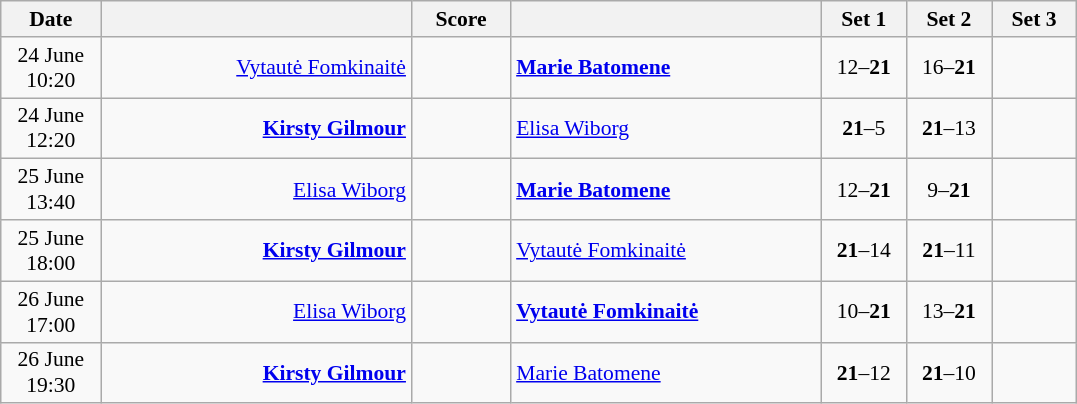<table class="wikitable" style="text-align: center; font-size:90% ">
<tr>
<th width="60">Date</th>
<th align="right" width="200"></th>
<th width="60">Score</th>
<th align="left" width="200"></th>
<th width="50">Set 1</th>
<th width="50">Set 2</th>
<th width="50">Set 3</th>
</tr>
<tr>
<td>24 June<br>10:20</td>
<td align="right"><a href='#'>Vytautė Fomkinaitė</a> </td>
<td align="center"></td>
<td align="left"><strong> <a href='#'>Marie Batomene</a></strong></td>
<td>12–<strong>21</strong></td>
<td>16–<strong>21</strong></td>
<td></td>
</tr>
<tr>
<td>24 June<br>12:20</td>
<td align="right"><strong><a href='#'>Kirsty Gilmour</a> </strong></td>
<td align="center"></td>
<td align="left"> <a href='#'>Elisa Wiborg</a></td>
<td><strong>21</strong>–5</td>
<td><strong>21</strong>–13</td>
<td></td>
</tr>
<tr>
<td>25 June<br>13:40</td>
<td align="right"><a href='#'>Elisa Wiborg</a> </td>
<td align="center"></td>
<td align="left"><strong> <a href='#'>Marie Batomene</a></strong></td>
<td>12–<strong>21</strong></td>
<td>9–<strong>21</strong></td>
<td></td>
</tr>
<tr>
<td>25 June<br>18:00</td>
<td align="right"><strong><a href='#'>Kirsty Gilmour</a> </strong></td>
<td align="center"></td>
<td align="left"> <a href='#'>Vytautė Fomkinaitė</a></td>
<td><strong>21</strong>–14</td>
<td><strong>21</strong>–11</td>
<td></td>
</tr>
<tr>
<td>26 June<br>17:00</td>
<td align="right"><a href='#'>Elisa Wiborg</a> </td>
<td align="center"></td>
<td align="left"><strong> <a href='#'>Vytautė Fomkinaitė</a></strong></td>
<td>10–<strong>21</strong></td>
<td>13–<strong>21</strong></td>
<td></td>
</tr>
<tr>
<td>26 June<br>19:30</td>
<td align="right"><strong><a href='#'>Kirsty Gilmour</a> </strong></td>
<td align="center"></td>
<td align="left"> <a href='#'>Marie Batomene</a></td>
<td><strong>21</strong>–12</td>
<td><strong>21</strong>–10</td>
<td></td>
</tr>
</table>
